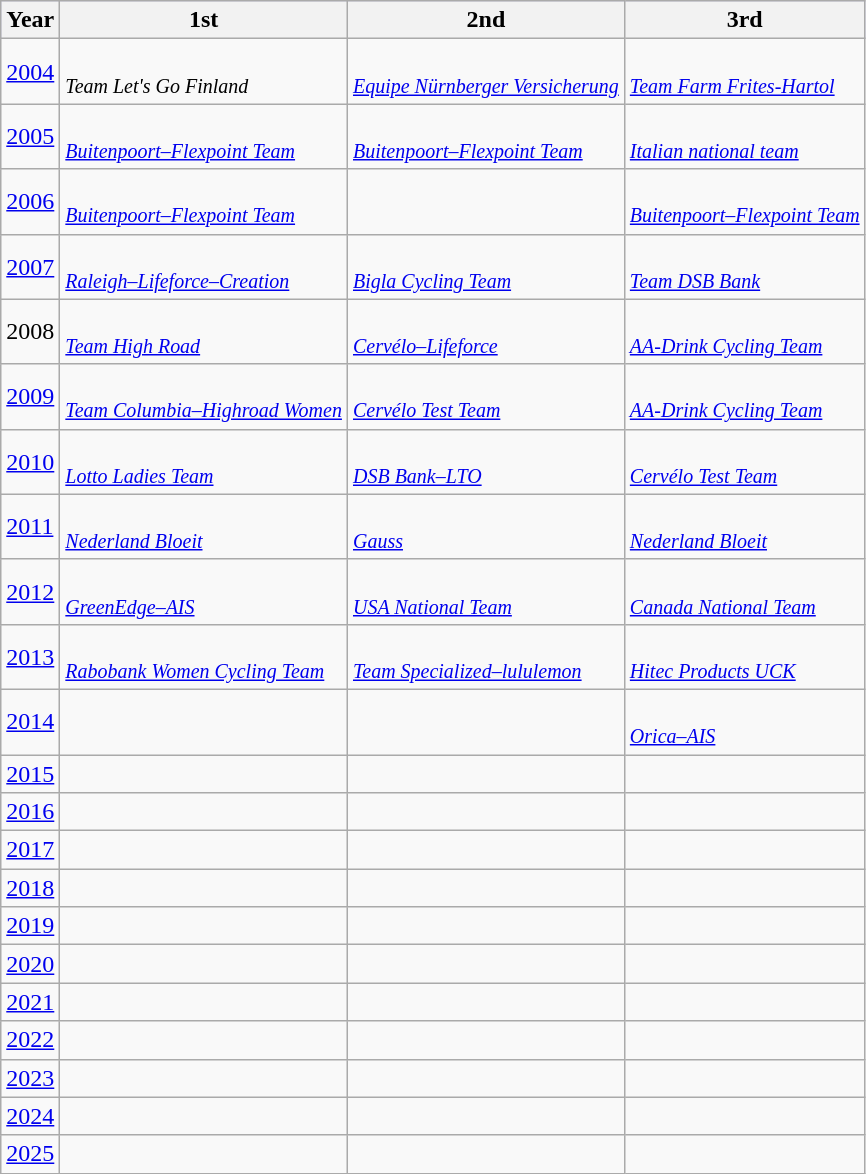<table class="wikitable">
<tr style="background:#ccccff;">
<th>Year</th>
<th>1st</th>
<th>2nd</th>
<th>3rd</th>
</tr>
<tr>
<td><a href='#'>2004</a></td>
<td><br><small><em>Team Let's Go Finland</em></small></td>
<td><br><small><em><a href='#'>Equipe Nürnberger Versicherung</a></em></small></td>
<td><br><small><em><a href='#'>Team Farm Frites-Hartol</a></em></small></td>
</tr>
<tr>
<td><a href='#'>2005</a></td>
<td><br><small><em><a href='#'>Buitenpoort–Flexpoint Team</a></em></small></td>
<td><br><small><em><a href='#'>Buitenpoort–Flexpoint Team</a></em></small></td>
<td><br><small><em><a href='#'>Italian national team</a></em></small></td>
</tr>
<tr>
<td><a href='#'>2006</a></td>
<td><br><small><em><a href='#'>Buitenpoort–Flexpoint Team</a></em></small></td>
<td><br><small><em></em></small></td>
<td><br><small><em><a href='#'>Buitenpoort–Flexpoint Team</a></em></small></td>
</tr>
<tr>
<td><a href='#'>2007</a></td>
<td><br><small><em><a href='#'>Raleigh–Lifeforce–Creation</a></em></small></td>
<td><br><small><em><a href='#'>Bigla Cycling Team</a></em></small></td>
<td><br><small><em><a href='#'>Team DSB Bank</a></em></small></td>
</tr>
<tr>
<td>2008</td>
<td><br><small><em><a href='#'>Team High Road</a></em></small></td>
<td><br><small><em><a href='#'>Cervélo–Lifeforce</a></em></small></td>
<td><br><small><em><a href='#'>AA-Drink Cycling Team</a></em></small></td>
</tr>
<tr>
<td><a href='#'>2009</a></td>
<td><br><small><em><a href='#'>Team Columbia–Highroad Women</a></em></small></td>
<td><br><small><em> <a href='#'>Cervélo Test Team</a></em></small></td>
<td><br><small><em><a href='#'>AA-Drink Cycling Team</a></em></small></td>
</tr>
<tr>
<td><a href='#'>2010</a></td>
<td><br><small><em><a href='#'>Lotto Ladies Team</a></em></small></td>
<td><br><small><em><a href='#'>DSB Bank–LTO</a></em></small></td>
<td><br><small><em> <a href='#'>Cervélo Test Team</a></em></small></td>
</tr>
<tr>
<td><a href='#'>2011</a></td>
<td><br><small><em> <a href='#'>Nederland Bloeit</a></em></small></td>
<td><br><small><em> <a href='#'>Gauss</a></em></small></td>
<td><br><small><em> <a href='#'>Nederland Bloeit</a></em></small></td>
</tr>
<tr>
<td><a href='#'>2012</a></td>
<td><br><small><em><a href='#'>GreenEdge–AIS</a></em></small></td>
<td><br><small><em><a href='#'>USA National Team</a></em></small></td>
<td><br><small><em><a href='#'>Canada National Team</a></em></small></td>
</tr>
<tr>
<td><a href='#'>2013</a></td>
<td><br><small><em> <a href='#'>Rabobank Women Cycling Team</a></em></small></td>
<td><br><small><em> <a href='#'>Team Specialized–lululemon</a></em></small></td>
<td><br><small><em><a href='#'>Hitec Products UCK</a></em></small></td>
</tr>
<tr>
<td><a href='#'>2014</a></td>
<td><br><small><em></em></small></td>
<td><br><small><em></em></small></td>
<td><br><small><em><a href='#'>Orica–AIS</a></em></small></td>
</tr>
<tr>
<td><a href='#'>2015</a></td>
<td><br><small><em></em></small></td>
<td><br><small><em></em></small></td>
<td><br><small><em></em></small></td>
</tr>
<tr>
<td><a href='#'>2016</a></td>
<td><br><small><em></em></small></td>
<td><br><small><em></em></small></td>
<td><br><small><em></em></small></td>
</tr>
<tr>
<td><a href='#'>2017</a></td>
<td><br><small><em></em></small></td>
<td><br><small><em></em></small></td>
<td><br><small><em></em></small></td>
</tr>
<tr>
<td><a href='#'>2018</a></td>
<td><br><small><em></em></small></td>
<td><br><small><em></em></small></td>
<td><br><small><em></em></small></td>
</tr>
<tr>
<td><a href='#'>2019</a></td>
<td><br><small><em></em></small></td>
<td><br><small><em></em></small></td>
<td><br><small><em></em></small></td>
</tr>
<tr>
<td><a href='#'>2020</a></td>
<td><br><small><em></em></small></td>
<td><br><small><em></em></small></td>
<td><br><small><em></em></small></td>
</tr>
<tr>
<td><a href='#'>2021</a></td>
<td><br><small><em></em></small></td>
<td><br><small><em></em></small></td>
<td><br><small><em></em></small></td>
</tr>
<tr>
<td><a href='#'>2022</a></td>
<td><br><small><em></em></small></td>
<td><br><small><em></em></small></td>
<td><br><small><em></em></small></td>
</tr>
<tr>
<td><a href='#'>2023</a></td>
<td><br><small><em></em></small></td>
<td><br><small><em></em></small></td>
<td><br><small><em></em></small></td>
</tr>
<tr>
<td><a href='#'>2024</a></td>
<td><br><small><em></em></small></td>
<td><br><small><em></em></small></td>
<td><br><small><em></em></small></td>
</tr>
<tr>
<td><a href='#'>2025</a></td>
<td><br><small><em></em></small></td>
<td><br><small><em></em></small></td>
<td><br><small><em></em></small></td>
</tr>
</table>
